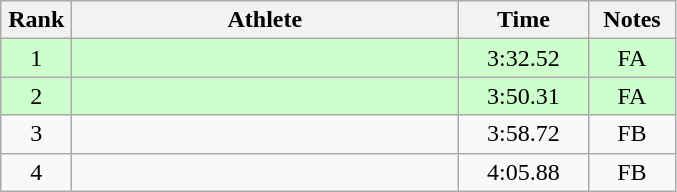<table class=wikitable style="text-align:center">
<tr>
<th width=40>Rank</th>
<th width=250>Athlete</th>
<th width=80>Time</th>
<th width=50>Notes</th>
</tr>
<tr bgcolor="ccffcc">
<td>1</td>
<td align=left></td>
<td>3:32.52</td>
<td>FA</td>
</tr>
<tr bgcolor="ccffcc">
<td>2</td>
<td align=left></td>
<td>3:50.31</td>
<td>FA</td>
</tr>
<tr>
<td>3</td>
<td align=left></td>
<td>3:58.72</td>
<td>FB</td>
</tr>
<tr>
<td>4</td>
<td align=left></td>
<td>4:05.88</td>
<td>FB</td>
</tr>
</table>
